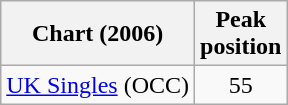<table class="wikitable">
<tr>
<th>Chart (2006)</th>
<th>Peak<br>position</th>
</tr>
<tr>
<td><a href='#'>UK Singles</a> (OCC)</td>
<td align="center">55</td>
</tr>
</table>
